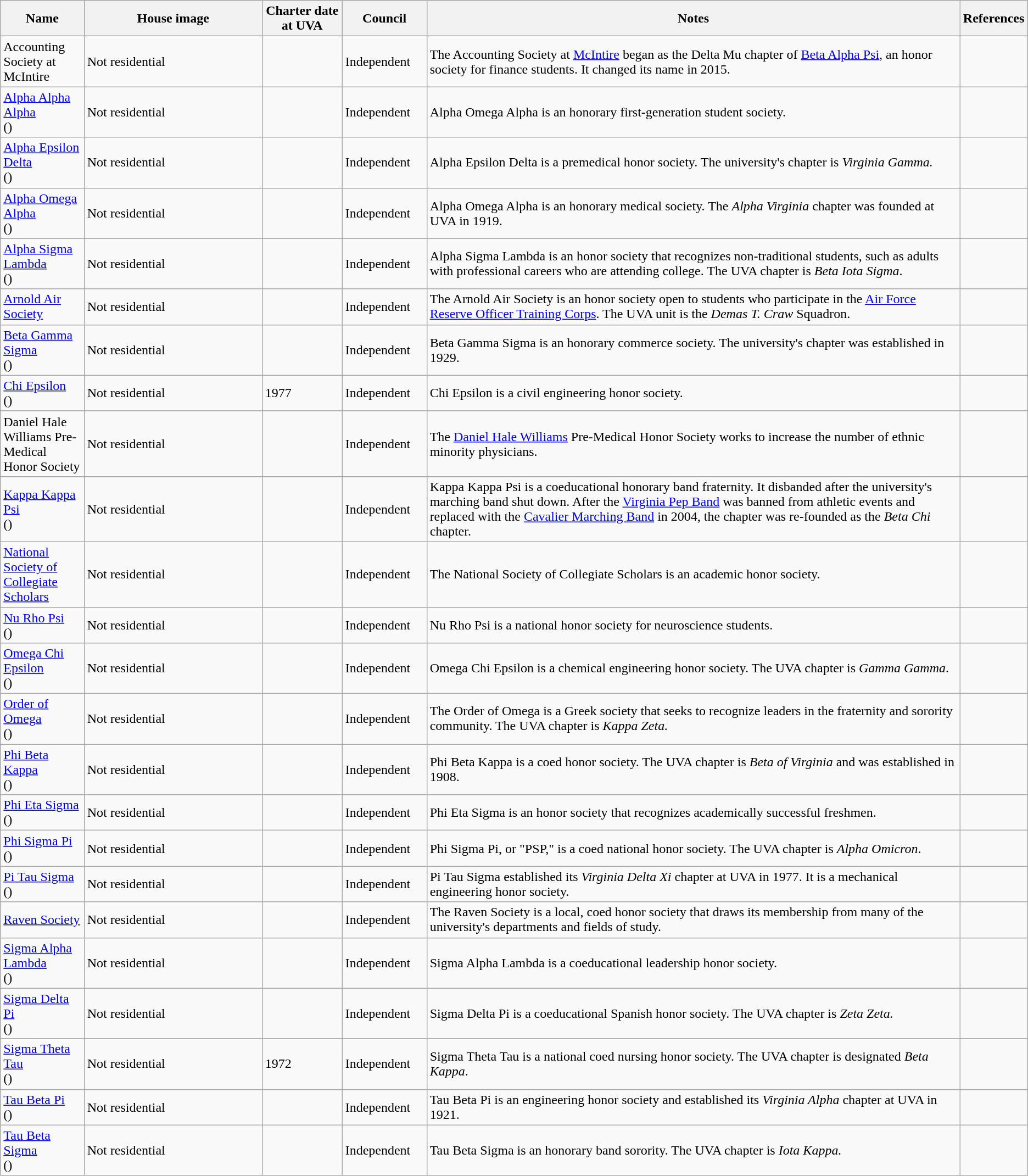<table class="wikitable sortable">
<tr>
<th style="text-align:center; width:100px;">Name</th>
<th class="unsortable" style="text-align:center; width:250px;">House image</th>
<th style="text-align:center; width:100px;">Charter date at UVA</th>
<th style="text-align:center; width:100px;">Council</th>
<th class="unsortable" style="text-align:center; width:800px;">Notes</th>
<th class="unsortable" style="text-align:center; width:75px;">References</th>
</tr>
<tr>
<td>Accounting Society at McIntire</td>
<td>Not residential</td>
<td></td>
<td>Independent</td>
<td>The Accounting Society at <a href='#'>McIntire</a> began as the Delta Mu chapter of <a href='#'>Beta Alpha Psi</a>, an honor society for finance students. It changed its name in 2015.</td>
<td></td>
</tr>
<tr>
<td><a href='#'>Alpha Alpha Alpha</a><br>()</td>
<td>Not residential</td>
<td></td>
<td>Independent</td>
<td>Alpha Omega Alpha is an honorary first-generation student society.</td>
</tr>
<tr>
<td><a href='#'>Alpha Epsilon Delta</a><br>()</td>
<td>Not residential</td>
<td></td>
<td>Independent</td>
<td>Alpha Epsilon Delta is a premedical honor society. The university's chapter is <em>Virginia Gamma.</em></td>
<td></td>
</tr>
<tr>
<td><a href='#'>Alpha Omega Alpha</a><br>()</td>
<td>Not residential</td>
<td></td>
<td>Independent</td>
<td>Alpha Omega Alpha is an honorary medical society. The <em>Alpha Virginia</em> chapter was founded at UVA in 1919.</td>
<td></td>
</tr>
<tr>
<td><a href='#'>Alpha Sigma Lambda</a><br>()</td>
<td>Not residential</td>
<td></td>
<td>Independent</td>
<td>Alpha Sigma Lambda is an honor society that recognizes non-traditional students, such as adults with professional careers who are attending college. The UVA chapter is <em>Beta Iota Sigma</em>.</td>
<td></td>
</tr>
<tr>
<td><a href='#'>Arnold Air Society</a></td>
<td>Not residential</td>
<td></td>
<td>Independent</td>
<td>The Arnold Air Society is an honor society open to students who participate in the <a href='#'>Air Force Reserve Officer Training Corps</a>. The UVA unit is the <em>Demas T. Craw</em> Squadron.</td>
<td></td>
</tr>
<tr>
<td><a href='#'>Beta Gamma Sigma</a><br>()</td>
<td>Not residential</td>
<td></td>
<td>Independent</td>
<td>Beta Gamma Sigma is an honorary commerce society. The university's chapter was established in 1929.</td>
<td></td>
</tr>
<tr>
<td><a href='#'>Chi Epsilon</a><br>()</td>
<td>Not residential</td>
<td>1977</td>
<td>Independent</td>
<td>Chi Epsilon is a civil engineering honor society.</td>
<td></td>
</tr>
<tr>
<td>Daniel Hale Williams Pre-Medical Honor Society</td>
<td>Not residential</td>
<td></td>
<td>Independent</td>
<td>The <a href='#'>Daniel Hale Williams</a> Pre-Medical Honor Society works to increase the number of ethnic minority physicians.</td>
<td></td>
</tr>
<tr>
<td><a href='#'>Kappa Kappa Psi</a><br>()</td>
<td>Not residential</td>
<td></td>
<td>Independent</td>
<td>Kappa Kappa Psi is a coeducational honorary band fraternity. It disbanded after the university's marching band shut down. After the <a href='#'>Virginia Pep Band</a> was banned from athletic events and replaced with the <a href='#'>Cavalier Marching Band</a> in 2004, the chapter was re-founded as the <em>Beta Chi</em> chapter.</td>
<td></td>
</tr>
<tr>
<td><a href='#'>National Society of Collegiate Scholars</a></td>
<td>Not residential</td>
<td></td>
<td>Independent</td>
<td>The National Society of Collegiate Scholars is an academic honor society.</td>
<td></td>
</tr>
<tr>
<td><a href='#'>Nu Rho Psi</a><br>()</td>
<td>Not residential</td>
<td></td>
<td>Independent</td>
<td>Nu Rho Psi is a national honor society for neuroscience students.</td>
<td></td>
</tr>
<tr>
<td><a href='#'>Omega Chi Epsilon</a><br>()</td>
<td>Not residential</td>
<td></td>
<td>Independent</td>
<td>Omega Chi Epsilon is a chemical engineering honor society. The UVA chapter is <em>Gamma Gamma</em>.</td>
<td></td>
</tr>
<tr>
<td><a href='#'>Order of Omega</a><br>()</td>
<td>Not residential</td>
<td></td>
<td>Independent</td>
<td>The Order of Omega is a Greek society that seeks to recognize leaders in the fraternity and sorority community. The UVA chapter is <em>Kappa Zeta.</em></td>
<td></td>
</tr>
<tr>
<td><a href='#'>Phi Beta Kappa</a><br>()</td>
<td>Not residential</td>
<td></td>
<td>Independent</td>
<td>Phi Beta Kappa is a coed honor society. The UVA chapter is <em>Beta of Virginia</em> and was established in 1908.</td>
<td></td>
</tr>
<tr>
<td><a href='#'>Phi Eta Sigma</a><br>()</td>
<td>Not residential</td>
<td></td>
<td>Independent</td>
<td>Phi Eta Sigma is an honor society that recognizes academically successful freshmen.</td>
<td></td>
</tr>
<tr>
<td><a href='#'>Phi Sigma Pi</a><br>()</td>
<td>Not residential</td>
<td></td>
<td>Independent</td>
<td>Phi Sigma Pi, or "PSP," is a coed national honor society. The UVA chapter is <em>Alpha Omicron</em>.</td>
<td></td>
</tr>
<tr>
<td><a href='#'>Pi Tau Sigma</a><br>()</td>
<td>Not residential</td>
<td></td>
<td>Independent</td>
<td>Pi Tau Sigma established its <em>Virginia Delta Xi</em> chapter at UVA in 1977. It is a mechanical engineering honor society.</td>
<td></td>
</tr>
<tr>
<td><a href='#'>Raven Society</a></td>
<td>Not residential</td>
<td></td>
<td>Independent</td>
<td>The Raven Society is a local, coed honor society that draws its membership from many of the university's departments and fields of study.</td>
<td></td>
</tr>
<tr>
<td><a href='#'>Sigma Alpha Lambda</a><br>()</td>
<td>Not residential</td>
<td></td>
<td>Independent</td>
<td>Sigma Alpha Lambda is a coeducational leadership honor society.</td>
<td></td>
</tr>
<tr>
<td><a href='#'>Sigma Delta Pi</a><br>()</td>
<td>Not residential</td>
<td></td>
<td>Independent</td>
<td>Sigma Delta Pi is a coeducational Spanish honor society. The UVA chapter is <em>Zeta Zeta.</em></td>
<td></td>
</tr>
<tr>
<td><a href='#'>Sigma Theta Tau</a><br>()</td>
<td>Not residential</td>
<td>1972</td>
<td>Independent</td>
<td>Sigma Theta Tau is a national coed nursing honor society. The UVA chapter is designated <em>Beta Kappa</em>.</td>
<td></td>
</tr>
<tr>
<td><a href='#'>Tau Beta Pi</a><br>()</td>
<td>Not residential</td>
<td></td>
<td>Independent</td>
<td>Tau Beta Pi is an engineering honor society and established its <em>Virginia Alpha</em> chapter at UVA in 1921.</td>
<td></td>
</tr>
<tr>
<td><a href='#'>Tau Beta Sigma</a><br>()</td>
<td>Not residential</td>
<td></td>
<td>Independent</td>
<td>Tau Beta Sigma is an honorary band sorority. The UVA chapter is <em>Iota Kappa.</em></td>
<td></td>
</tr>
</table>
